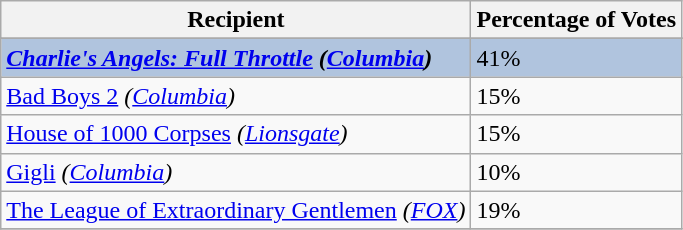<table class="wikitable sortable plainrowheaders" align="centre">
<tr>
<th>Recipient</th>
<th>Percentage of Votes</th>
</tr>
<tr>
</tr>
<tr style="background:#B0C4DE;">
<td><strong><em><a href='#'>Charlie's Angels: Full Throttle</a><em> (<a href='#'>Columbia</a>)<strong></td>
<td></strong>41%<strong></td>
</tr>
<tr>
<td></em><a href='#'>Bad Boys 2</a><em> (<a href='#'>Columbia</a>)</td>
<td>15%</td>
</tr>
<tr>
<td></em><a href='#'>House of 1000 Corpses</a><em> (<a href='#'>Lionsgate</a>)</td>
<td>15%</td>
</tr>
<tr>
<td></em><a href='#'>Gigli</a><em> (<a href='#'>Columbia</a>)</td>
<td>10%</td>
</tr>
<tr>
<td></em><a href='#'>The League of Extraordinary Gentlemen</a><em> (<a href='#'>FOX</a>)</td>
<td>19%</td>
</tr>
<tr>
</tr>
</table>
